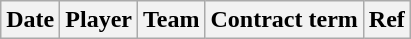<table class="wikitable">
<tr>
<th>Date</th>
<th>Player</th>
<th>Team</th>
<th>Contract term</th>
<th>Ref</th>
</tr>
</table>
